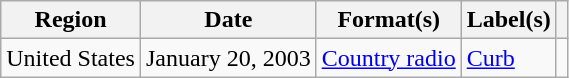<table class="wikitable">
<tr>
<th>Region</th>
<th>Date</th>
<th>Format(s)</th>
<th>Label(s)</th>
<th></th>
</tr>
<tr>
<td>United States</td>
<td>January 20, 2003</td>
<td><a href='#'>Country radio</a></td>
<td><a href='#'>Curb</a></td>
<td></td>
</tr>
</table>
